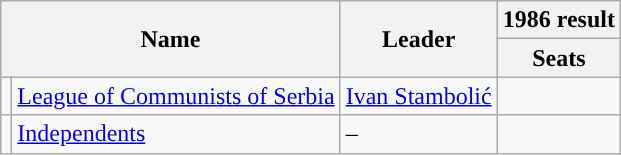<table class="wikitable" style="text-align:left">
<tr>
<th colspan="2" rowspan="2">Name</th>
<th rowspan="2">Leader</th>
<th>1986 result</th>
</tr>
<tr>
<th>Seats</th>
</tr>
<tr>
<td style="background:"></td>
<td><a href='#'>League of Communists of Serbia</a></td>
<td><a href='#'>Ivan Stambolić</a></td>
<td></td>
</tr>
<tr>
<td style="background:"></td>
<td><a href='#'>Independents</a></td>
<td>–</td>
<td></td>
</tr>
</table>
